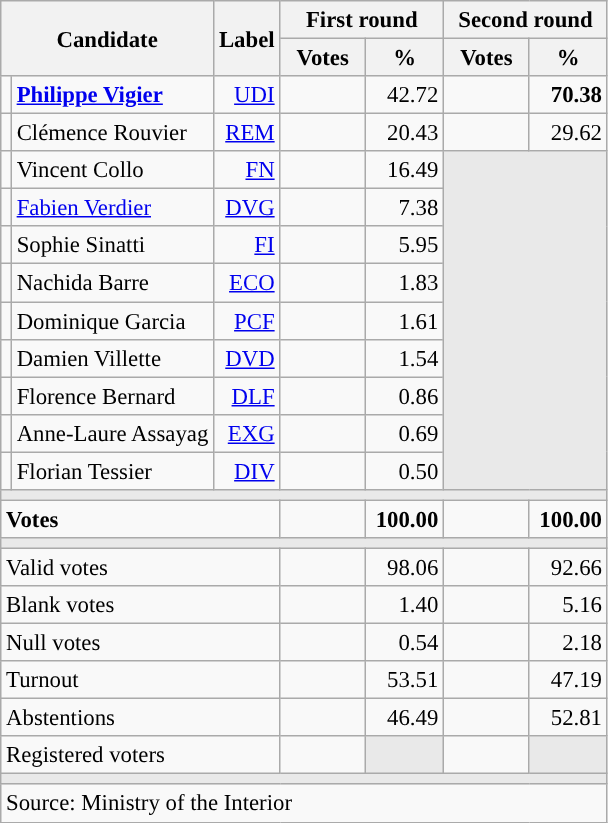<table class="wikitable" style="text-align:right;font-size:95%;">
<tr>
<th rowspan="2" colspan="2">Candidate</th>
<th rowspan="2">Label</th>
<th colspan="2">First round</th>
<th colspan="2">Second round</th>
</tr>
<tr>
<th style="width:50px;">Votes</th>
<th style="width:45px;">%</th>
<th style="width:50px;">Votes</th>
<th style="width:45px;">%</th>
</tr>
<tr>
<td style="color:inherit;background:"></td>
<td style="text-align:left;"><strong><a href='#'>Philippe Vigier</a></strong></td>
<td><a href='#'>UDI</a></td>
<td></td>
<td>42.72</td>
<td><strong></strong></td>
<td><strong>70.38</strong></td>
</tr>
<tr>
<td style="color:inherit;background:"></td>
<td style="text-align:left;">Clémence Rouvier</td>
<td><a href='#'>REM</a></td>
<td></td>
<td>20.43</td>
<td></td>
<td>29.62</td>
</tr>
<tr>
<td style="color:inherit;background:"></td>
<td style="text-align:left;">Vincent Collo</td>
<td><a href='#'>FN</a></td>
<td></td>
<td>16.49</td>
<td colspan="2" rowspan="9" style="background:#E9E9E9;"></td>
</tr>
<tr>
<td style="color:inherit;background:"></td>
<td style="text-align:left;"><a href='#'>Fabien Verdier</a></td>
<td><a href='#'>DVG</a></td>
<td></td>
<td>7.38</td>
</tr>
<tr>
<td style="color:inherit;background:"></td>
<td style="text-align:left;">Sophie Sinatti</td>
<td><a href='#'>FI</a></td>
<td></td>
<td>5.95</td>
</tr>
<tr>
<td style="color:inherit;background:"></td>
<td style="text-align:left;">Nachida Barre</td>
<td><a href='#'>ECO</a></td>
<td></td>
<td>1.83</td>
</tr>
<tr>
<td style="color:inherit;background:"></td>
<td style="text-align:left;">Dominique Garcia</td>
<td><a href='#'>PCF</a></td>
<td></td>
<td>1.61</td>
</tr>
<tr>
<td style="color:inherit;background:"></td>
<td style="text-align:left;">Damien Villette</td>
<td><a href='#'>DVD</a></td>
<td></td>
<td>1.54</td>
</tr>
<tr>
<td style="color:inherit;background:"></td>
<td style="text-align:left;">Florence Bernard</td>
<td><a href='#'>DLF</a></td>
<td></td>
<td>0.86</td>
</tr>
<tr>
<td style="color:inherit;background:"></td>
<td style="text-align:left;">Anne-Laure Assayag</td>
<td><a href='#'>EXG</a></td>
<td></td>
<td>0.69</td>
</tr>
<tr>
<td style="color:inherit;background:"></td>
<td style="text-align:left;">Florian Tessier</td>
<td><a href='#'>DIV</a></td>
<td></td>
<td>0.50</td>
</tr>
<tr>
<td colspan="7" style="background:#E9E9E9;"></td>
</tr>
<tr style="font-weight:bold;">
<td colspan="3" style="text-align:left;">Votes</td>
<td></td>
<td>100.00</td>
<td></td>
<td>100.00</td>
</tr>
<tr>
<td colspan="7" style="background:#E9E9E9;"></td>
</tr>
<tr>
<td colspan="3" style="text-align:left;">Valid votes</td>
<td></td>
<td>98.06</td>
<td></td>
<td>92.66</td>
</tr>
<tr>
<td colspan="3" style="text-align:left;">Blank votes</td>
<td></td>
<td>1.40</td>
<td></td>
<td>5.16</td>
</tr>
<tr>
<td colspan="3" style="text-align:left;">Null votes</td>
<td></td>
<td>0.54</td>
<td></td>
<td>2.18</td>
</tr>
<tr>
<td colspan="3" style="text-align:left;">Turnout</td>
<td></td>
<td>53.51</td>
<td></td>
<td>47.19</td>
</tr>
<tr>
<td colspan="3" style="text-align:left;">Abstentions</td>
<td></td>
<td>46.49</td>
<td></td>
<td>52.81</td>
</tr>
<tr>
<td colspan="3" style="text-align:left;">Registered voters</td>
<td></td>
<td style="background:#E9E9E9;"></td>
<td></td>
<td style="background:#E9E9E9;"></td>
</tr>
<tr>
<td colspan="7" style="background:#E9E9E9;"></td>
</tr>
<tr>
<td colspan="7" style="text-align:left;">Source: Ministry of the Interior</td>
</tr>
</table>
